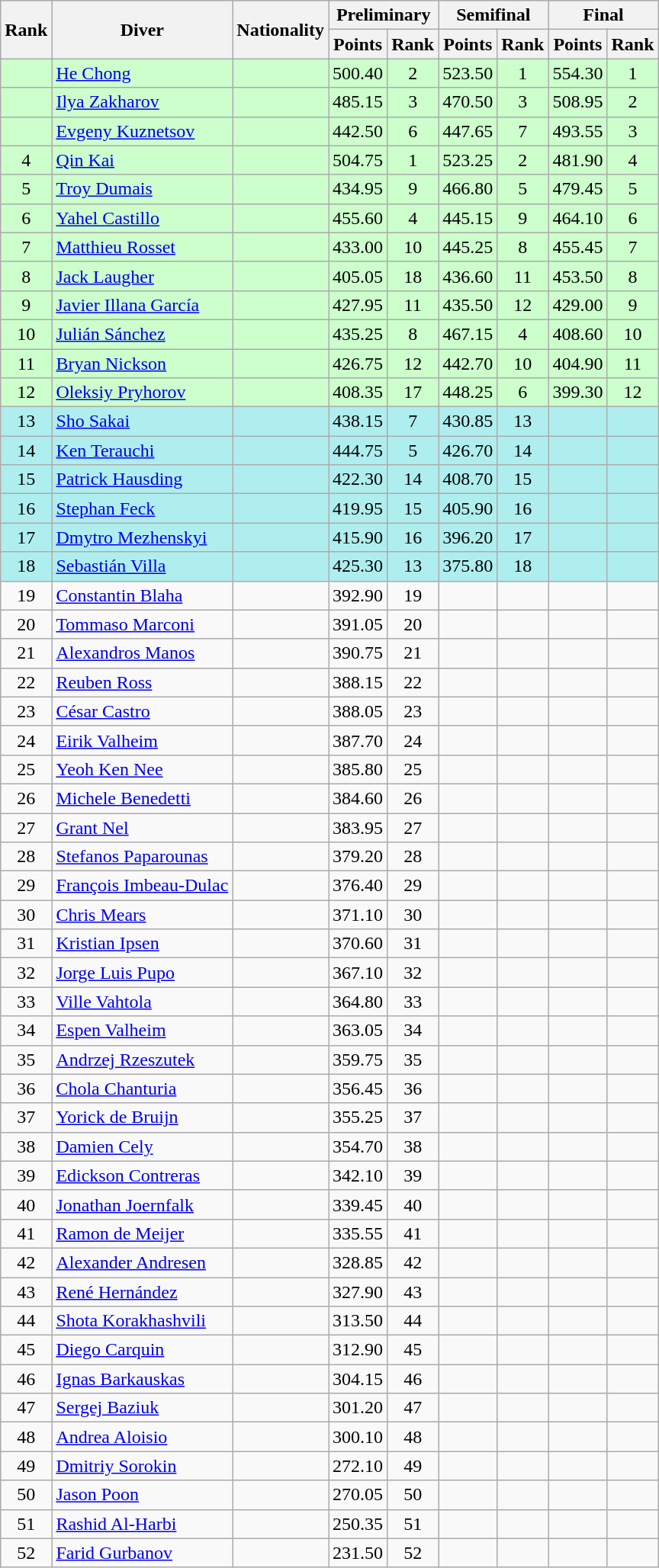<table class="wikitable" style="text-align:center">
<tr>
<th rowspan="2">Rank</th>
<th rowspan="2">Diver</th>
<th rowspan="2">Nationality</th>
<th colspan="2">Preliminary</th>
<th colspan="2">Semifinal</th>
<th colspan="2">Final</th>
</tr>
<tr>
<th>Points</th>
<th>Rank</th>
<th>Points</th>
<th>Rank</th>
<th>Points</th>
<th>Rank</th>
</tr>
<tr bgcolor=ccffcc>
<td></td>
<td align=left><a href='#'>He Chong</a></td>
<td align=left></td>
<td>500.40</td>
<td>2</td>
<td>523.50</td>
<td>1</td>
<td>554.30</td>
<td>1</td>
</tr>
<tr bgcolor=ccffcc>
<td></td>
<td align=left><a href='#'>Ilya Zakharov</a></td>
<td align=left></td>
<td>485.15</td>
<td>3</td>
<td>470.50</td>
<td>3</td>
<td>508.95</td>
<td>2</td>
</tr>
<tr bgcolor=ccffcc>
<td></td>
<td align=left><a href='#'>Evgeny Kuznetsov</a></td>
<td align=left></td>
<td>442.50</td>
<td>6</td>
<td>447.65</td>
<td>7</td>
<td>493.55</td>
<td>3</td>
</tr>
<tr bgcolor=ccffcc>
<td>4</td>
<td align=left><a href='#'>Qin Kai</a></td>
<td align=left></td>
<td>504.75</td>
<td>1</td>
<td>523.25</td>
<td>2</td>
<td>481.90</td>
<td>4</td>
</tr>
<tr bgcolor=ccffcc>
<td>5</td>
<td align=left><a href='#'>Troy Dumais</a></td>
<td align=left></td>
<td>434.95</td>
<td>9</td>
<td>466.80</td>
<td>5</td>
<td>479.45</td>
<td>5</td>
</tr>
<tr bgcolor=ccffcc>
<td>6</td>
<td align=left><a href='#'>Yahel Castillo</a></td>
<td align=left></td>
<td>455.60</td>
<td>4</td>
<td>445.15</td>
<td>9</td>
<td>464.10</td>
<td>6</td>
</tr>
<tr bgcolor=ccffcc>
<td>7</td>
<td align=left><a href='#'>Matthieu Rosset</a></td>
<td align=left></td>
<td>433.00</td>
<td>10</td>
<td>445.25</td>
<td>8</td>
<td>455.45</td>
<td>7</td>
</tr>
<tr bgcolor=ccffcc>
<td>8</td>
<td align=left><a href='#'>Jack Laugher</a></td>
<td align=left></td>
<td>405.05</td>
<td>18</td>
<td>436.60</td>
<td>11</td>
<td>453.50</td>
<td>8</td>
</tr>
<tr bgcolor=ccffcc>
<td>9</td>
<td align=left><a href='#'>Javier Illana García</a></td>
<td align=left></td>
<td>427.95</td>
<td>11</td>
<td>435.50</td>
<td>12</td>
<td>429.00</td>
<td>9</td>
</tr>
<tr bgcolor=ccffcc>
<td>10</td>
<td align=left><a href='#'>Julián Sánchez</a></td>
<td align=left></td>
<td>435.25</td>
<td>8</td>
<td>467.15</td>
<td>4</td>
<td>408.60</td>
<td>10</td>
</tr>
<tr bgcolor=ccffcc>
<td>11</td>
<td align=left><a href='#'>Bryan Nickson</a></td>
<td align=left></td>
<td>426.75</td>
<td>12</td>
<td>442.70</td>
<td>10</td>
<td>404.90</td>
<td>11</td>
</tr>
<tr bgcolor=ccffcc>
<td>12</td>
<td align=left><a href='#'>Oleksiy Pryhorov</a></td>
<td align=left></td>
<td>408.35</td>
<td>17</td>
<td>448.25</td>
<td>6</td>
<td>399.30</td>
<td>12</td>
</tr>
<tr bgcolor=afeeee>
<td>13</td>
<td align=left><a href='#'>Sho Sakai</a></td>
<td align=left></td>
<td>438.15</td>
<td>7</td>
<td>430.85</td>
<td>13</td>
<td></td>
<td></td>
</tr>
<tr bgcolor=afeeee>
<td>14</td>
<td align=left><a href='#'>Ken Terauchi</a></td>
<td align=left></td>
<td>444.75</td>
<td>5</td>
<td>426.70</td>
<td>14</td>
<td></td>
<td></td>
</tr>
<tr bgcolor=afeeee>
<td>15</td>
<td align=left><a href='#'>Patrick Hausding</a></td>
<td align=left></td>
<td>422.30</td>
<td>14</td>
<td>408.70</td>
<td>15</td>
<td></td>
<td></td>
</tr>
<tr bgcolor=afeeee>
<td>16</td>
<td align=left><a href='#'>Stephan Feck</a></td>
<td align=left></td>
<td>419.95</td>
<td>15</td>
<td>405.90</td>
<td>16</td>
<td></td>
<td></td>
</tr>
<tr bgcolor=afeeee>
<td>17</td>
<td align=left><a href='#'>Dmytro Mezhenskyi</a></td>
<td align=left></td>
<td>415.90</td>
<td>16</td>
<td>396.20</td>
<td>17</td>
<td></td>
<td></td>
</tr>
<tr bgcolor=afeeee>
<td>18</td>
<td align=left><a href='#'>Sebastián Villa</a></td>
<td align=left></td>
<td>425.30</td>
<td>13</td>
<td>375.80</td>
<td>18</td>
<td></td>
<td></td>
</tr>
<tr>
<td>19</td>
<td align=left><a href='#'>Constantin Blaha</a></td>
<td align=left></td>
<td>392.90</td>
<td>19</td>
<td></td>
<td></td>
<td></td>
<td></td>
</tr>
<tr>
<td>20</td>
<td align=left><a href='#'>Tommaso Marconi</a></td>
<td align=left></td>
<td>391.05</td>
<td>20</td>
<td></td>
<td></td>
<td></td>
<td></td>
</tr>
<tr>
<td>21</td>
<td align=left><a href='#'>Alexandros Manos</a></td>
<td align=left></td>
<td>390.75</td>
<td>21</td>
<td></td>
<td></td>
<td></td>
<td></td>
</tr>
<tr>
<td>22</td>
<td align=left><a href='#'>Reuben Ross</a></td>
<td align=left></td>
<td>388.15</td>
<td>22</td>
<td></td>
<td></td>
<td></td>
<td></td>
</tr>
<tr>
<td>23</td>
<td align=left><a href='#'>César Castro</a></td>
<td align=left></td>
<td>388.05</td>
<td>23</td>
<td></td>
<td></td>
<td></td>
<td></td>
</tr>
<tr>
<td>24</td>
<td align=left><a href='#'>Eirik Valheim</a></td>
<td align=left></td>
<td>387.70</td>
<td>24</td>
<td></td>
<td></td>
<td></td>
<td></td>
</tr>
<tr>
<td>25</td>
<td align=left><a href='#'>Yeoh Ken Nee</a></td>
<td align=left></td>
<td>385.80</td>
<td>25</td>
<td></td>
<td></td>
<td></td>
<td></td>
</tr>
<tr>
<td>26</td>
<td align=left><a href='#'>Michele Benedetti</a></td>
<td align=left></td>
<td>384.60</td>
<td>26</td>
<td></td>
<td></td>
<td></td>
<td></td>
</tr>
<tr>
<td>27</td>
<td align=left><a href='#'>Grant Nel</a></td>
<td align=left></td>
<td>383.95</td>
<td>27</td>
<td></td>
<td></td>
<td></td>
<td></td>
</tr>
<tr>
<td>28</td>
<td align=left><a href='#'>Stefanos Paparounas</a></td>
<td align=left></td>
<td>379.20</td>
<td>28</td>
<td></td>
<td></td>
<td></td>
<td></td>
</tr>
<tr>
<td>29</td>
<td align=left><a href='#'>François Imbeau-Dulac</a></td>
<td align=left></td>
<td>376.40</td>
<td>29</td>
<td></td>
<td></td>
<td></td>
<td></td>
</tr>
<tr>
<td>30</td>
<td align=left><a href='#'>Chris Mears</a></td>
<td align=left></td>
<td>371.10</td>
<td>30</td>
<td></td>
<td></td>
<td></td>
<td></td>
</tr>
<tr>
<td>31</td>
<td align=left><a href='#'>Kristian Ipsen</a></td>
<td align=left></td>
<td>370.60</td>
<td>31</td>
<td></td>
<td></td>
<td></td>
<td></td>
</tr>
<tr>
<td>32</td>
<td align=left><a href='#'>Jorge Luis Pupo</a></td>
<td align=left></td>
<td>367.10</td>
<td>32</td>
<td></td>
<td></td>
<td></td>
<td></td>
</tr>
<tr>
<td>33</td>
<td align=left><a href='#'>Ville Vahtola</a></td>
<td align=left></td>
<td>364.80</td>
<td>33</td>
<td></td>
<td></td>
<td></td>
<td></td>
</tr>
<tr>
<td>34</td>
<td align=left><a href='#'>Espen Valheim</a></td>
<td align=left></td>
<td>363.05</td>
<td>34</td>
<td></td>
<td></td>
<td></td>
<td></td>
</tr>
<tr>
<td>35</td>
<td align=left><a href='#'>Andrzej Rzeszutek</a></td>
<td align=left></td>
<td>359.75</td>
<td>35</td>
<td></td>
<td></td>
<td></td>
<td></td>
</tr>
<tr>
<td>36</td>
<td align=left><a href='#'>Chola Chanturia</a></td>
<td align=left></td>
<td>356.45</td>
<td>36</td>
<td></td>
<td></td>
<td></td>
<td></td>
</tr>
<tr>
<td>37</td>
<td align=left><a href='#'>Yorick de Bruijn</a></td>
<td align=left></td>
<td>355.25</td>
<td>37</td>
<td></td>
<td></td>
<td></td>
<td></td>
</tr>
<tr>
<td>38</td>
<td align=left><a href='#'>Damien Cely</a></td>
<td align=left></td>
<td>354.70</td>
<td>38</td>
<td></td>
<td></td>
<td></td>
<td></td>
</tr>
<tr>
<td>39</td>
<td align=left><a href='#'>Edickson Contreras</a></td>
<td align=left></td>
<td>342.10</td>
<td>39</td>
<td></td>
<td></td>
<td></td>
<td></td>
</tr>
<tr>
<td>40</td>
<td align=left><a href='#'>Jonathan Joernfalk</a></td>
<td align=left></td>
<td>339.45</td>
<td>40</td>
<td></td>
<td></td>
<td></td>
<td></td>
</tr>
<tr>
<td>41</td>
<td align=left><a href='#'>Ramon de Meijer</a></td>
<td align=left></td>
<td>335.55</td>
<td>41</td>
<td></td>
<td></td>
<td></td>
<td></td>
</tr>
<tr>
<td>42</td>
<td align=left><a href='#'>Alexander Andresen</a></td>
<td align=left></td>
<td>328.85</td>
<td>42</td>
<td></td>
<td></td>
<td></td>
<td></td>
</tr>
<tr>
<td>43</td>
<td align=left><a href='#'>René Hernández</a></td>
<td align=left></td>
<td>327.90</td>
<td>43</td>
<td></td>
<td></td>
<td></td>
<td></td>
</tr>
<tr>
<td>44</td>
<td align=left><a href='#'>Shota Korakhashvili</a></td>
<td align=left></td>
<td>313.50</td>
<td>44</td>
<td></td>
<td></td>
<td></td>
<td></td>
</tr>
<tr>
<td>45</td>
<td align=left><a href='#'>Diego Carquin</a></td>
<td align=left></td>
<td>312.90</td>
<td>45</td>
<td></td>
<td></td>
<td></td>
<td></td>
</tr>
<tr>
<td>46</td>
<td align=left><a href='#'>Ignas Barkauskas</a></td>
<td align=left></td>
<td>304.15</td>
<td>46</td>
<td></td>
<td></td>
<td></td>
<td></td>
</tr>
<tr>
<td>47</td>
<td align=left><a href='#'>Sergej Baziuk</a></td>
<td align=left></td>
<td>301.20</td>
<td>47</td>
<td></td>
<td></td>
<td></td>
<td></td>
</tr>
<tr>
<td>48</td>
<td align=left><a href='#'>Andrea Aloisio</a></td>
<td align=left></td>
<td>300.10</td>
<td>48</td>
<td></td>
<td></td>
<td></td>
<td></td>
</tr>
<tr>
<td>49</td>
<td align=left><a href='#'>Dmitriy Sorokin</a></td>
<td align=left></td>
<td>272.10</td>
<td>49</td>
<td></td>
<td></td>
<td></td>
<td></td>
</tr>
<tr>
<td>50</td>
<td align=left><a href='#'>Jason Poon</a></td>
<td align=left></td>
<td>270.05</td>
<td>50</td>
<td></td>
<td></td>
<td></td>
<td></td>
</tr>
<tr>
<td>51</td>
<td align=left><a href='#'>Rashid Al-Harbi</a></td>
<td align=left></td>
<td>250.35</td>
<td>51</td>
<td></td>
<td></td>
<td></td>
<td></td>
</tr>
<tr>
<td>52</td>
<td align=left><a href='#'>Farid Gurbanov</a></td>
<td align=left></td>
<td>231.50</td>
<td>52</td>
<td></td>
<td></td>
<td></td>
<td></td>
</tr>
</table>
